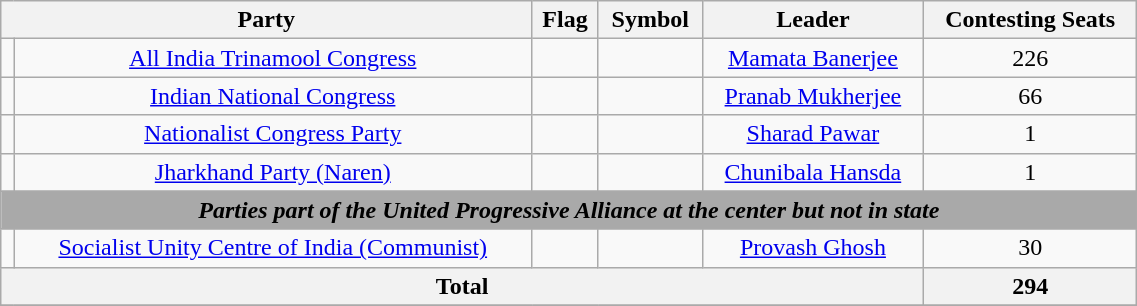<table class="wikitable" width="60%" style="text-align:center">
<tr>
<th colspan="2">Party</th>
<th>Flag</th>
<th>Symbol</th>
<th>Leader</th>
<th>Contesting Seats</th>
</tr>
<tr>
<td></td>
<td><a href='#'>All India Trinamool Congress</a></td>
<td></td>
<td></td>
<td><a href='#'>Mamata Banerjee</a></td>
<td>226</td>
</tr>
<tr>
<td></td>
<td><a href='#'>Indian National Congress</a></td>
<td></td>
<td></td>
<td><a href='#'>Pranab Mukherjee</a></td>
<td>66</td>
</tr>
<tr>
<td></td>
<td><a href='#'>Nationalist Congress Party</a></td>
<td></td>
<td></td>
<td><a href='#'>Sharad Pawar</a></td>
<td>1</td>
</tr>
<tr>
<td></td>
<td><a href='#'>Jharkhand Party (Naren)</a></td>
<td></td>
<td></td>
<td><a href='#'>Chunibala Hansda</a></td>
<td>1</td>
</tr>
<tr>
<td colspan="6" style="text-align:center; background:#A9A9A9"><strong><em>Parties part of the United Progressive Alliance at the center but not in state</em></strong></td>
</tr>
<tr>
<td></td>
<td><a href='#'>Socialist Unity Centre of India (Communist)</a></td>
<td></td>
<td></td>
<td><a href='#'>Provash Ghosh</a></td>
<td>30</td>
</tr>
<tr>
<th colspan=5>Total</th>
<th>294</th>
</tr>
<tr>
</tr>
</table>
